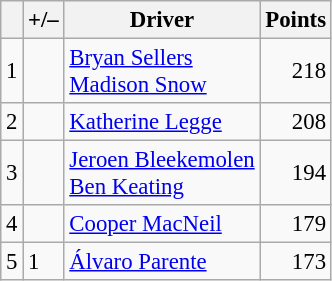<table class="wikitable" style="font-size: 95%;">
<tr>
<th scope="col"></th>
<th scope="col">+/–</th>
<th scope="col">Driver</th>
<th scope="col">Points</th>
</tr>
<tr>
<td align=center>1</td>
<td align="left"></td>
<td> <a href='#'>Bryan Sellers</a><br> <a href='#'>Madison Snow</a></td>
<td align=right>218</td>
</tr>
<tr>
<td align=center>2</td>
<td align="left"></td>
<td> <a href='#'>Katherine Legge</a></td>
<td align=right>208</td>
</tr>
<tr>
<td align=center>3</td>
<td align="left"></td>
<td> <a href='#'>Jeroen Bleekemolen</a><br> <a href='#'>Ben Keating</a></td>
<td align=right>194</td>
</tr>
<tr>
<td align=center>4</td>
<td align="left"></td>
<td> <a href='#'>Cooper MacNeil</a></td>
<td align=right>179</td>
</tr>
<tr>
<td align=center>5</td>
<td align="left"> 1</td>
<td> <a href='#'>Álvaro Parente</a></td>
<td align=right>173</td>
</tr>
</table>
